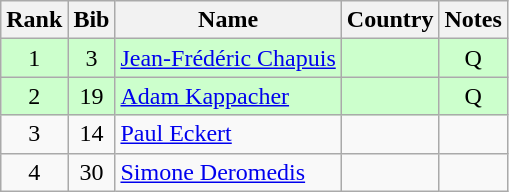<table class="wikitable" style="text-align:center;">
<tr>
<th>Rank</th>
<th>Bib</th>
<th>Name</th>
<th>Country</th>
<th>Notes</th>
</tr>
<tr bgcolor=ccffcc>
<td>1</td>
<td>3</td>
<td align=left><a href='#'>Jean-Frédéric Chapuis</a></td>
<td align=left></td>
<td>Q</td>
</tr>
<tr bgcolor=ccffcc>
<td>2</td>
<td>19</td>
<td align=left><a href='#'>Adam Kappacher</a></td>
<td align=left></td>
<td>Q</td>
</tr>
<tr>
<td>3</td>
<td>14</td>
<td align=left><a href='#'>Paul Eckert</a></td>
<td align=left></td>
<td></td>
</tr>
<tr>
<td>4</td>
<td>30</td>
<td align=left><a href='#'>Simone Deromedis</a></td>
<td align=left></td>
<td></td>
</tr>
</table>
